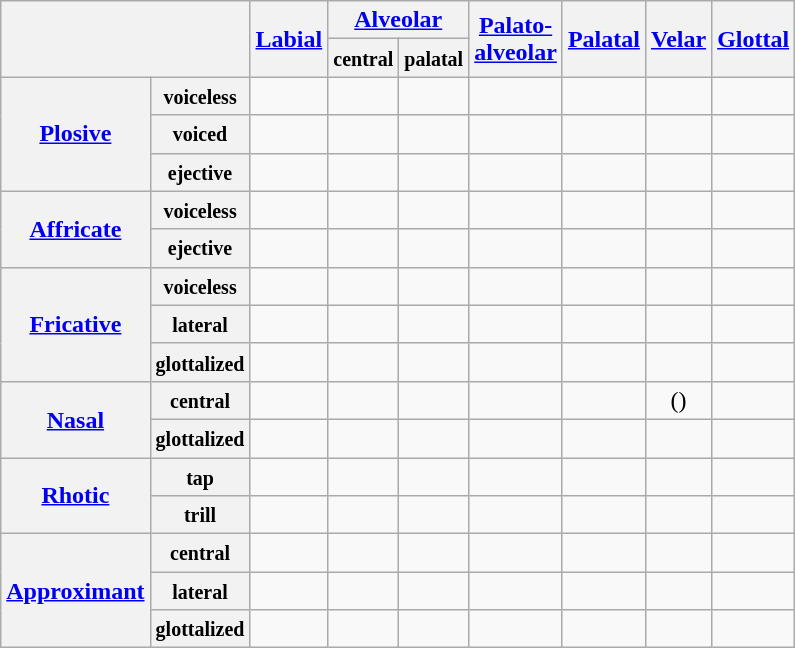<table class="wikitable" style="text-align:center">
<tr>
<th colspan="2" rowspan="2"></th>
<th rowspan="2"><a href='#'>Labial</a></th>
<th colspan="2"><a href='#'>Alveolar</a></th>
<th rowspan="2"><a href='#'>Palato-<br>alveolar</a></th>
<th rowspan="2"><a href='#'>Palatal</a></th>
<th rowspan="2"><a href='#'>Velar</a></th>
<th rowspan="2"><a href='#'>Glottal</a></th>
</tr>
<tr>
<th><small>central</small></th>
<th><small>palatal</small></th>
</tr>
<tr align="center">
<th rowspan="3"><a href='#'>Plosive</a></th>
<th><small>voiceless</small></th>
<td></td>
<td></td>
<td></td>
<td></td>
<td></td>
<td></td>
<td></td>
</tr>
<tr>
<th><small>voiced</small></th>
<td></td>
<td></td>
<td></td>
<td></td>
<td></td>
<td></td>
<td></td>
</tr>
<tr>
<th><small>ejective</small></th>
<td></td>
<td></td>
<td></td>
<td></td>
<td></td>
<td></td>
<td></td>
</tr>
<tr>
<th rowspan="2"><a href='#'>Affricate</a></th>
<th><small>voiceless</small></th>
<td></td>
<td></td>
<td></td>
<td></td>
<td></td>
<td></td>
<td></td>
</tr>
<tr>
<th><small>ejective</small></th>
<td></td>
<td></td>
<td></td>
<td></td>
<td></td>
<td></td>
<td></td>
</tr>
<tr align="center">
<th rowspan="3"><a href='#'>Fricative</a></th>
<th><small>voiceless</small></th>
<td></td>
<td></td>
<td></td>
<td></td>
<td></td>
<td></td>
<td></td>
</tr>
<tr>
<th><small>lateral</small></th>
<td></td>
<td></td>
<td></td>
<td></td>
<td></td>
<td></td>
<td></td>
</tr>
<tr>
<th><small>glottalized</small></th>
<td></td>
<td></td>
<td></td>
<td></td>
<td></td>
<td></td>
<td></td>
</tr>
<tr align="center">
<th rowspan="2"><a href='#'>Nasal</a></th>
<th><small>central</small></th>
<td></td>
<td></td>
<td></td>
<td></td>
<td></td>
<td>()</td>
<td></td>
</tr>
<tr>
<th><small>glottalized</small></th>
<td></td>
<td></td>
<td></td>
<td></td>
<td></td>
<td></td>
<td></td>
</tr>
<tr>
<th rowspan="2"><a href='#'>Rhotic</a></th>
<th><small>tap</small></th>
<td></td>
<td></td>
<td></td>
<td></td>
<td></td>
<td></td>
<td></td>
</tr>
<tr>
<th><small>trill</small></th>
<td></td>
<td></td>
<td></td>
<td></td>
<td></td>
<td></td>
<td></td>
</tr>
<tr align="center">
<th rowspan="3"><a href='#'>Approximant</a></th>
<th><small>central</small></th>
<td></td>
<td></td>
<td></td>
<td></td>
<td></td>
<td></td>
<td></td>
</tr>
<tr>
<th><small>lateral</small></th>
<td></td>
<td></td>
<td></td>
<td></td>
<td></td>
<td></td>
<td></td>
</tr>
<tr>
<th><small>glottalized</small></th>
<td></td>
<td></td>
<td></td>
<td></td>
<td></td>
<td></td>
<td></td>
</tr>
</table>
